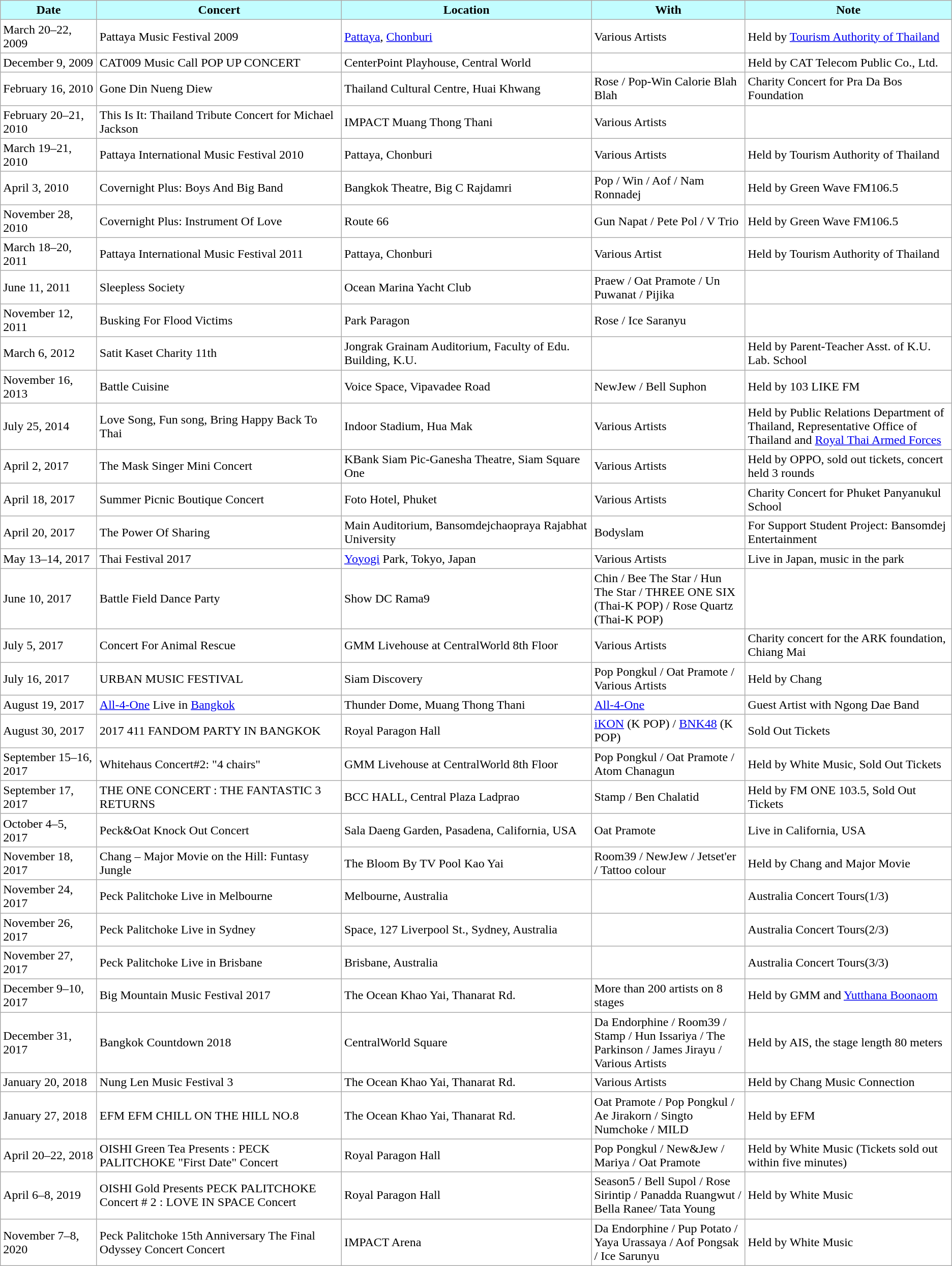<table class="wikitable">
<tr>
<th style="background: #c2fdff" width="130">Date</th>
<th style="background: #c2fdff" width="360">Concert</th>
<th style="background: #c2fdff" width="360">Location</th>
<th style="background: #c2fdff" width="220">With</th>
<th style="background: #c2fdff" width="300">Note</th>
</tr>
<tr>
<td style="background: #ffffff">March 20–22, 2009</td>
<td style="background: #ffffff">Pattaya Music Festival 2009</td>
<td style="background: #ffffff"><a href='#'>Pattaya</a>, <a href='#'>Chonburi</a></td>
<td style="background: #ffffff">Various Artists</td>
<td style="background: #ffffff">Held by <a href='#'>Tourism Authority of Thailand</a></td>
</tr>
<tr>
<td style="background: #ffffff">December 9, 2009</td>
<td style="background: #ffffff">CAT009 Music Call POP UP CONCERT</td>
<td style="background: #ffffff">CenterPoint Playhouse, Central World</td>
<td style="background: #ffffff"></td>
<td style="background: #ffffff">Held by CAT Telecom Public Co., Ltd.</td>
</tr>
<tr>
<td style="background: #ffffff">February 16, 2010</td>
<td style="background: #ffffff">Gone Din Nueng Diew</td>
<td style="background: #ffffff">Thailand Cultural Centre, Huai Khwang</td>
<td style="background: #ffffff">Rose / Pop-Win Calorie Blah Blah</td>
<td style="background: #ffffff">Charity Concert for Pra Da Bos Foundation</td>
</tr>
<tr>
<td style="background: #ffffff">February 20–21, 2010</td>
<td style="background: #ffffff">This Is It: Thailand Tribute Concert for Michael Jackson</td>
<td style="background: #ffffff">IMPACT Muang Thong Thani</td>
<td style="background: #ffffff">Various Artists</td>
<td style="background: #ffffff"></td>
</tr>
<tr>
<td style="background: #ffffff">March 19–21, 2010</td>
<td style="background: #ffffff">Pattaya International Music Festival 2010</td>
<td style="background: #ffffff">Pattaya, Chonburi</td>
<td style="background: #ffffff">Various Artists</td>
<td style="background: #ffffff">Held by Tourism Authority of Thailand</td>
</tr>
<tr>
<td style="background: #ffffff">April 3, 2010</td>
<td style="background: #ffffff">Covernight Plus: Boys And Big Band</td>
<td style="background: #ffffff">Bangkok Theatre, Big C Rajdamri</td>
<td style="background: #ffffff">Pop / Win / Aof / Nam Ronnadej</td>
<td style="background: #ffffff">Held by Green Wave FM106.5</td>
</tr>
<tr>
<td style="background: #ffffff">November 28, 2010</td>
<td style="background: #ffffff">Covernight Plus: Instrument Of Love</td>
<td style="background: #ffffff">Route 66</td>
<td style="background: #ffffff">Gun Napat / Pete Pol / V Trio</td>
<td style="background: #ffffff">Held by Green Wave FM106.5</td>
</tr>
<tr>
<td style="background: #ffffff">March 18–20, 2011</td>
<td style="background: #ffffff">Pattaya International Music Festival 2011</td>
<td style="background: #ffffff">Pattaya, Chonburi</td>
<td style="background: #ffffff">Various Artist</td>
<td style="background: #ffffff">Held by Tourism Authority of Thailand</td>
</tr>
<tr>
<td style="background: #ffffff">June 11, 2011</td>
<td style="background: #ffffff">Sleepless Society</td>
<td style="background: #ffffff">Ocean Marina Yacht Club</td>
<td style="background: #ffffff">Praew / Oat Pramote / Un Puwanat / Pijika</td>
<td style="background: #ffffff"></td>
</tr>
<tr>
<td style="background: #ffffff">November 12, 2011</td>
<td style="background: #ffffff">Busking For Flood Victims</td>
<td style="background: #ffffff">Park Paragon</td>
<td style="background: #ffffff">Rose / Ice Saranyu</td>
<td style="background: #ffffff"></td>
</tr>
<tr>
<td style="background: #ffffff">March 6, 2012</td>
<td style="background: #ffffff">Satit Kaset Charity 11th</td>
<td style="background: #ffffff">Jongrak Grainam Auditorium, Faculty of Edu. Building, K.U.</td>
<td style="background: #ffffff"></td>
<td style="background: #ffffff">Held by Parent-Teacher Asst. of K.U. Lab. School</td>
</tr>
<tr>
<td style="background: #ffffff">November 16, 2013</td>
<td style="background: #ffffff">Battle Cuisine</td>
<td style="background: #ffffff">Voice Space, Vipavadee Road</td>
<td style="background: #ffffff">NewJew / Bell Suphon</td>
<td style="background: #ffffff">Held by 103 LIKE FM</td>
</tr>
<tr>
<td style="background: #ffffff">July 25, 2014</td>
<td style="background: #ffffff">Love Song, Fun song, Bring Happy Back To Thai</td>
<td style="background: #ffffff">Indoor Stadium, Hua Mak</td>
<td style="background: #ffffff">Various Artists</td>
<td style="background: #ffffff">Held by Public Relations Department of Thailand, Representative Office of Thailand and <a href='#'>Royal Thai Armed Forces</a></td>
</tr>
<tr>
<td style="background: #ffffff">April 2, 2017</td>
<td style="background: #ffffff">The Mask Singer Mini Concert</td>
<td style="background: #ffffff">KBank Siam Pic-Ganesha Theatre, Siam Square One</td>
<td style="background: #ffffff">Various Artists</td>
<td style="background: #ffffff">Held by OPPO, sold out tickets, concert held 3 rounds</td>
</tr>
<tr>
<td style="background: #ffffff">April 18, 2017</td>
<td style="background: #ffffff">Summer Picnic Boutique Concert</td>
<td style="background: #ffffff">Foto Hotel, Phuket</td>
<td style="background: #ffffff">Various Artists</td>
<td style="background: #ffffff">Charity Concert for Phuket Panyanukul School</td>
</tr>
<tr>
<td style="background: #ffffff">April 20, 2017</td>
<td style="background: #ffffff">The Power Of Sharing</td>
<td style="background: #ffffff">Main Auditorium, Bansomdejchaopraya Rajabhat University</td>
<td style="background: #ffffff">Bodyslam</td>
<td style="background: #ffffff">For Support Student Project: Bansomdej Entertainment</td>
</tr>
<tr>
<td style="background: #ffffff">May 13–14, 2017</td>
<td style="background: #ffffff">Thai Festival 2017</td>
<td style="background: #ffffff"><a href='#'>Yoyogi</a> Park, Tokyo, Japan</td>
<td style="background: #ffffff">Various Artists</td>
<td style="background: #ffffff">Live in Japan, music in the park</td>
</tr>
<tr>
<td style="background: #ffffff">June 10, 2017</td>
<td style="background: #ffffff">Battle Field Dance Party</td>
<td style="background: #ffffff">Show DC Rama9</td>
<td style="background: #ffffff">Chin /  Bee The Star / Hun The Star / THREE ONE SIX (Thai-K POP) / Rose Quartz (Thai-K POP)</td>
<td style="background: #ffffff"></td>
</tr>
<tr>
<td style="background: #ffffff">July 5, 2017</td>
<td style="background: #ffffff">Concert For Animal Rescue</td>
<td style="background: #ffffff">GMM Livehouse at CentralWorld 8th Floor</td>
<td style="background: #ffffff">Various Artists</td>
<td style="background: #ffffff">Charity concert for the ARK foundation, Chiang Mai</td>
</tr>
<tr>
<td style="background: #ffffff">July 16, 2017</td>
<td style="background: #ffffff">URBAN MUSIC FESTIVAL</td>
<td style="background: #ffffff">Siam Discovery</td>
<td style="background: #ffffff">Pop Pongkul / Oat Pramote / Various Artists</td>
<td style="background: #ffffff">Held by Chang</td>
</tr>
<tr>
<td style="background: #ffffff">August 19, 2017</td>
<td style="background: #ffffff"><a href='#'>All-4-One</a> Live in <a href='#'>Bangkok</a></td>
<td style="background: #ffffff">Thunder Dome, Muang Thong Thani</td>
<td style="background: #ffffff"><a href='#'>All-4-One</a></td>
<td style="background: #ffffff">Guest Artist with Ngong Dae Band</td>
</tr>
<tr>
<td style="background: #ffffff">August 30, 2017</td>
<td style="background: #ffffff">2017 411 FANDOM PARTY IN BANGKOK</td>
<td style="background: #ffffff">Royal Paragon Hall</td>
<td style="background: #ffffff"><a href='#'>iKON</a> (K POP) / <a href='#'>BNK48</a> (K POP)</td>
<td style="background: #ffffff">Sold Out Tickets</td>
</tr>
<tr>
<td style="background: #ffffff">September 15–16, 2017</td>
<td style="background: #ffffff">Whitehaus Concert#2: "4 chairs"</td>
<td style="background: #ffffff">GMM Livehouse at CentralWorld 8th Floor</td>
<td style="background: #ffffff">Pop Pongkul / Oat Pramote / Atom Chanagun</td>
<td style="background: #ffffff">Held by White Music, Sold Out Tickets</td>
</tr>
<tr>
<td style="background: #ffffff">September 17, 2017</td>
<td style="background: #ffffff">THE ONE CONCERT : THE FANTASTIC 3 RETURNS</td>
<td style="background: #ffffff">BCC HALL, Central Plaza Ladprao</td>
<td style="background: #ffffff">Stamp / Ben Chalatid</td>
<td style="background: #ffffff">Held by FM ONE 103.5, Sold Out Tickets</td>
</tr>
<tr>
<td style="background: #ffffff">October 4–5, 2017</td>
<td style="background: #ffffff">Peck&Oat Knock Out Concert</td>
<td style="background: #ffffff">Sala Daeng Garden, Pasadena, California, USA</td>
<td style="background: #ffffff">Oat Pramote</td>
<td style="background: #ffffff">Live in California, USA</td>
</tr>
<tr>
<td style="background: #ffffff">November 18, 2017</td>
<td style="background: #ffffff">Chang – Major Movie on the Hill: Funtasy Jungle</td>
<td style="background: #ffffff">The Bloom By TV Pool Kao Yai</td>
<td style="background: #ffffff">Room39 / NewJew / Jetset'er / Tattoo colour</td>
<td style="background: #ffffff">Held by Chang and Major Movie</td>
</tr>
<tr>
<td style="background: #ffffff">November 24, 2017</td>
<td style="background: #ffffff">Peck Palitchoke Live in Melbourne</td>
<td style="background: #ffffff">Melbourne, Australia</td>
<td style="background: #ffffff"></td>
<td style="background: #ffffff">Australia Concert Tours(1/3)</td>
</tr>
<tr>
<td style="background: #ffffff">November 26, 2017</td>
<td style="background: #ffffff">Peck Palitchoke Live in Sydney</td>
<td style="background: #ffffff">Space, 127 Liverpool St., Sydney, Australia</td>
<td style="background: #ffffff"></td>
<td style="background: #ffffff">Australia Concert Tours(2/3)</td>
</tr>
<tr>
<td style="background: #ffffff">November 27, 2017</td>
<td style="background: #ffffff">Peck Palitchoke Live in Brisbane</td>
<td style="background: #ffffff">Brisbane, Australia</td>
<td style="background: #ffffff"></td>
<td style="background: #ffffff">Australia Concert Tours(3/3)</td>
</tr>
<tr>
<td style="background: #ffffff">December 9–10, 2017</td>
<td style="background: #ffffff">Big Mountain Music Festival 2017</td>
<td style="background: #ffffff">The Ocean Khao Yai, Thanarat Rd.</td>
<td style="background: #ffffff">More than 200 artists on 8 stages</td>
<td style="background: #ffffff">Held by GMM and <a href='#'>Yutthana Boonaom</a></td>
</tr>
<tr>
<td style="background: #ffffff">December 31, 2017</td>
<td style="background: #ffffff">Bangkok Countdown 2018</td>
<td style="background: #ffffff">CentralWorld Square</td>
<td style="background: #ffffff">Da Endorphine / Room39 / Stamp / Hun Issariya / The Parkinson / James Jirayu / Various Artists</td>
<td style="background: #ffffff">Held by AIS, the stage length 80 meters</td>
</tr>
<tr>
<td style="background: #ffffff">January 20, 2018</td>
<td style="background: #ffffff">Nung Len Music Festival 3</td>
<td style="background: #ffffff">The Ocean Khao Yai, Thanarat Rd.</td>
<td style="background: #ffffff">Various Artists</td>
<td style="background: #ffffff">Held by Chang Music Connection</td>
</tr>
<tr>
<td style="background: #ffffff">January 27, 2018</td>
<td style="background: #ffffff">EFM EFM CHILL ON THE HILL NO.8</td>
<td style="background: #ffffff">The Ocean Khao Yai, Thanarat Rd.</td>
<td style="background: #ffffff">Oat Pramote / Pop Pongkul / Ae Jirakorn / Singto Numchoke / MILD</td>
<td style="background: #ffffff">Held by EFM</td>
</tr>
<tr>
<td style="background: #ffffff">April 20–22, 2018</td>
<td style="background: #ffffff">OISHI Green Tea Presents : PECK PALITCHOKE "First Date" Concert</td>
<td style="background: #ffffff">Royal Paragon Hall</td>
<td style="background: #ffffff">Pop Pongkul / New&Jew / Mariya / Oat Pramote</td>
<td style="background: #ffffff">Held by White Music (Tickets sold out within five minutes)</td>
</tr>
<tr>
<td style="background: #ffffff">April 6–8, 2019</td>
<td style="background: #ffffff">OISHI Gold Presents PECK PALITCHOKE Concert # 2 : LOVE IN SPACE Concert</td>
<td style="background: #ffffff">Royal Paragon Hall</td>
<td style="background: #ffffff">Season5 / Bell Supol / Rose Sirintip / Panadda Ruangwut / Bella Ranee/ Tata Young</td>
<td style="background: #ffffff">Held by White Music</td>
</tr>
<tr>
<td style="background: #ffffff">November 7–8, 2020</td>
<td style="background: #ffffff">Peck Palitchoke 15th Anniversary The Final Odyssey Concert Concert</td>
<td style="background: #ffffff">IMPACT Arena</td>
<td style="background: #ffffff">Da Endorphine / Pup Potato / Yaya Urassaya / Aof Pongsak / Ice Sarunyu</td>
<td style="background: #ffffff">Held by White Music</td>
</tr>
</table>
